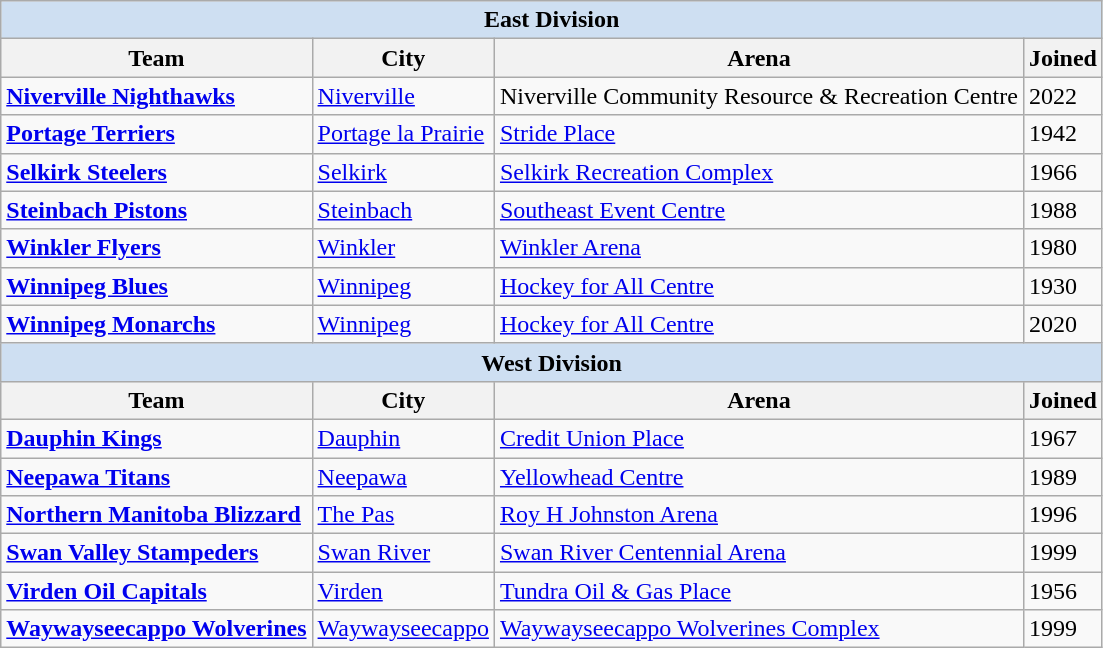<table class="wikitable">
<tr align="center"  bgcolor="#cedff2">
<td colspan="4"><strong>East Division</strong></td>
</tr>
<tr>
<th>Team</th>
<th>City</th>
<th>Arena</th>
<th>Joined</th>
</tr>
<tr>
<td><strong><a href='#'>Niverville Nighthawks</a></strong></td>
<td><a href='#'>Niverville</a></td>
<td>Niverville Community Resource & Recreation Centre</td>
<td>2022</td>
</tr>
<tr>
<td><strong><a href='#'>Portage Terriers</a></strong></td>
<td><a href='#'>Portage la Prairie</a></td>
<td><a href='#'>Stride Place</a></td>
<td>1942</td>
</tr>
<tr>
<td><strong><a href='#'>Selkirk Steelers</a></strong></td>
<td><a href='#'>Selkirk</a></td>
<td><a href='#'>Selkirk Recreation Complex</a></td>
<td>1966</td>
</tr>
<tr>
<td><strong><a href='#'>Steinbach Pistons</a></strong></td>
<td><a href='#'>Steinbach</a></td>
<td><a href='#'>Southeast Event Centre</a></td>
<td>1988</td>
</tr>
<tr>
<td><strong><a href='#'>Winkler Flyers</a></strong></td>
<td><a href='#'>Winkler</a></td>
<td><a href='#'>Winkler Arena</a></td>
<td>1980</td>
</tr>
<tr>
<td><strong><a href='#'>Winnipeg Blues</a></strong></td>
<td><a href='#'>Winnipeg</a></td>
<td><a href='#'>Hockey for All Centre</a></td>
<td>1930</td>
</tr>
<tr>
<td><strong><a href='#'>Winnipeg Monarchs</a></strong></td>
<td><a href='#'>Winnipeg</a></td>
<td><a href='#'>Hockey for All Centre</a></td>
<td>2020</td>
</tr>
<tr align="center"  bgcolor="#cedff2">
<td colspan="4"><strong>West Division</strong></td>
</tr>
<tr>
<th>Team</th>
<th>City</th>
<th>Arena</th>
<th>Joined</th>
</tr>
<tr>
<td><strong><a href='#'>Dauphin Kings</a></strong></td>
<td><a href='#'>Dauphin</a></td>
<td><a href='#'>Credit Union Place</a></td>
<td>1967</td>
</tr>
<tr>
<td><strong><a href='#'>Neepawa Titans</a></strong></td>
<td><a href='#'>Neepawa</a></td>
<td><a href='#'>Yellowhead Centre</a></td>
<td>1989</td>
</tr>
<tr>
<td><strong><a href='#'>Northern Manitoba Blizzard</a></strong></td>
<td><a href='#'>The Pas</a></td>
<td><a href='#'>Roy H Johnston Arena</a></td>
<td>1996</td>
</tr>
<tr>
<td><strong><a href='#'>Swan Valley Stampeders</a></strong></td>
<td><a href='#'>Swan River</a></td>
<td><a href='#'>Swan River Centennial Arena</a></td>
<td>1999</td>
</tr>
<tr>
<td><strong><a href='#'>Virden Oil Capitals</a></strong></td>
<td><a href='#'>Virden</a></td>
<td><a href='#'>Tundra Oil & Gas Place</a></td>
<td>1956</td>
</tr>
<tr>
<td><strong><a href='#'>Waywayseecappo Wolverines</a></strong></td>
<td><a href='#'>Waywayseecappo</a></td>
<td><a href='#'>Waywayseecappo Wolverines Complex</a></td>
<td>1999</td>
</tr>
</table>
